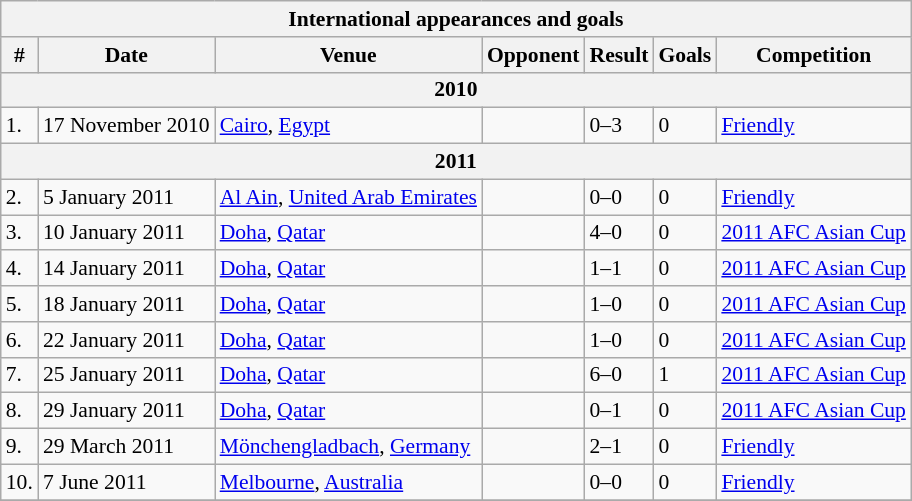<table class="wikitable collapsible collapsed" style="font-size:90%">
<tr>
<th colspan="7"><strong>International appearances and goals</strong></th>
</tr>
<tr>
<th>#</th>
<th>Date</th>
<th>Venue</th>
<th>Opponent</th>
<th>Result</th>
<th>Goals</th>
<th>Competition</th>
</tr>
<tr>
<th colspan="7"><strong>2010</strong></th>
</tr>
<tr>
<td>1.</td>
<td>17 November 2010</td>
<td><a href='#'>Cairo</a>, <a href='#'>Egypt</a></td>
<td></td>
<td>0–3</td>
<td>0</td>
<td><a href='#'>Friendly</a></td>
</tr>
<tr>
<th colspan="7"><strong>2011</strong></th>
</tr>
<tr>
<td>2.</td>
<td>5 January 2011</td>
<td><a href='#'>Al Ain</a>, <a href='#'>United Arab Emirates</a></td>
<td></td>
<td>0–0</td>
<td>0</td>
<td><a href='#'>Friendly</a></td>
</tr>
<tr>
<td>3.</td>
<td>10 January 2011</td>
<td><a href='#'>Doha</a>, <a href='#'>Qatar</a></td>
<td></td>
<td>4–0</td>
<td>0</td>
<td><a href='#'>2011 AFC Asian Cup</a></td>
</tr>
<tr>
<td>4.</td>
<td>14 January 2011</td>
<td><a href='#'>Doha</a>, <a href='#'>Qatar</a></td>
<td></td>
<td>1–1</td>
<td>0</td>
<td><a href='#'>2011 AFC Asian Cup</a></td>
</tr>
<tr>
<td>5.</td>
<td>18 January 2011</td>
<td><a href='#'>Doha</a>, <a href='#'>Qatar</a></td>
<td></td>
<td>1–0</td>
<td>0</td>
<td><a href='#'>2011 AFC Asian Cup</a></td>
</tr>
<tr>
<td>6.</td>
<td>22 January 2011</td>
<td><a href='#'>Doha</a>, <a href='#'>Qatar</a></td>
<td></td>
<td>1–0</td>
<td>0</td>
<td><a href='#'>2011 AFC Asian Cup</a></td>
</tr>
<tr>
<td>7.</td>
<td>25 January 2011</td>
<td><a href='#'>Doha</a>, <a href='#'>Qatar</a></td>
<td></td>
<td>6–0</td>
<td>1</td>
<td><a href='#'>2011 AFC Asian Cup</a></td>
</tr>
<tr>
<td>8.</td>
<td>29 January 2011</td>
<td><a href='#'>Doha</a>, <a href='#'>Qatar</a></td>
<td></td>
<td>0–1</td>
<td>0</td>
<td><a href='#'>2011 AFC Asian Cup</a></td>
</tr>
<tr>
<td>9.</td>
<td>29 March 2011</td>
<td><a href='#'>Mönchengladbach</a>, <a href='#'>Germany</a></td>
<td></td>
<td>2–1</td>
<td>0</td>
<td><a href='#'>Friendly</a></td>
</tr>
<tr>
<td>10.</td>
<td>7 June 2011</td>
<td><a href='#'>Melbourne</a>, <a href='#'>Australia</a></td>
<td></td>
<td>0–0</td>
<td>0</td>
<td><a href='#'>Friendly</a></td>
</tr>
<tr>
</tr>
</table>
